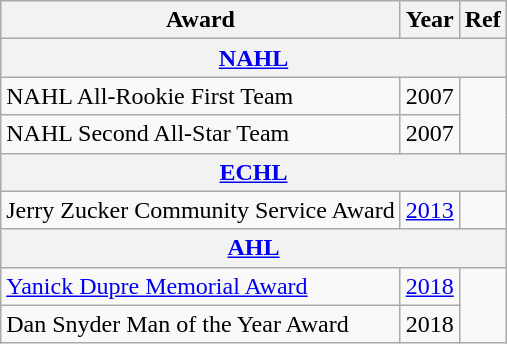<table class="wikitable">
<tr>
<th>Award</th>
<th>Year</th>
<th>Ref</th>
</tr>
<tr>
<th colspan="3"><a href='#'>NAHL</a></th>
</tr>
<tr>
<td>NAHL All-Rookie First Team</td>
<td>2007</td>
<td rowspan="2"></td>
</tr>
<tr>
<td>NAHL Second All-Star Team</td>
<td>2007</td>
</tr>
<tr>
<th colspan="3"><a href='#'>ECHL</a></th>
</tr>
<tr>
<td>Jerry Zucker Community Service Award</td>
<td><a href='#'>2013</a></td>
<td></td>
</tr>
<tr>
<th colspan="3"><a href='#'>AHL</a></th>
</tr>
<tr>
<td><a href='#'>Yanick Dupre Memorial Award</a></td>
<td><a href='#'>2018</a></td>
<td rowspan="2"></td>
</tr>
<tr>
<td>Dan Snyder Man of the Year Award</td>
<td>2018</td>
</tr>
</table>
